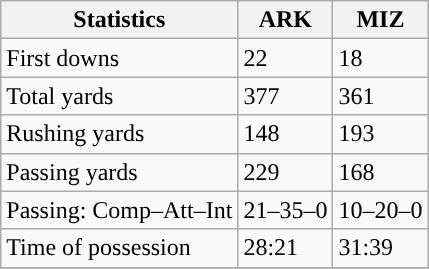<table class="wikitable" style="float: left;">
<tr>
<th>Statistics</th>
<th>ARK</th>
<th>MIZ</th>
</tr>
<tr>
<td>First downs</td>
<td>22</td>
<td>18</td>
</tr>
<tr>
<td>Total yards</td>
<td>377</td>
<td>361</td>
</tr>
<tr>
<td>Rushing yards</td>
<td>148</td>
<td>193</td>
</tr>
<tr>
<td>Passing yards</td>
<td>229</td>
<td>168</td>
</tr>
<tr>
<td>Passing: Comp–Att–Int</td>
<td>21–35–0</td>
<td>10–20–0</td>
</tr>
<tr>
<td>Time of possession</td>
<td>28:21</td>
<td>31:39</td>
</tr>
<tr>
</tr>
</table>
